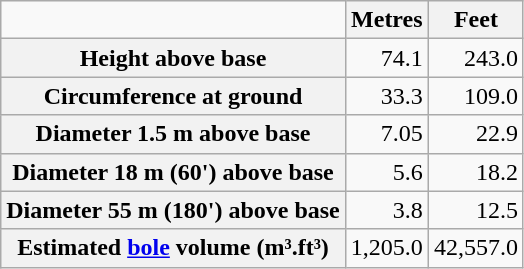<table class="wikitable">
<tr>
<td></td>
<th>Metres</th>
<th>Feet</th>
</tr>
<tr>
<th>Height above base</th>
<td ALIGN="RIGHT">74.1</td>
<td ALIGN="RIGHT">243.0</td>
</tr>
<tr>
<th>Circumference at ground</th>
<td ALIGN="RIGHT">33.3</td>
<td ALIGN="RIGHT">109.0</td>
</tr>
<tr>
<th>Diameter 1.5 m above base</th>
<td ALIGN="RIGHT">7.05</td>
<td ALIGN="RIGHT">22.9</td>
</tr>
<tr>
<th>Diameter 18 m (60') above base</th>
<td ALIGN="RIGHT">5.6</td>
<td ALIGN="RIGHT">18.2</td>
</tr>
<tr>
<th>Diameter 55 m (180') above base</th>
<td ALIGN="RIGHT">3.8</td>
<td ALIGN="RIGHT">12.5</td>
</tr>
<tr>
<th>Estimated <a href='#'>bole</a> volume (m³.ft³)</th>
<td align="right">1,205.0</td>
<td align="right">42,557.0</td>
</tr>
</table>
